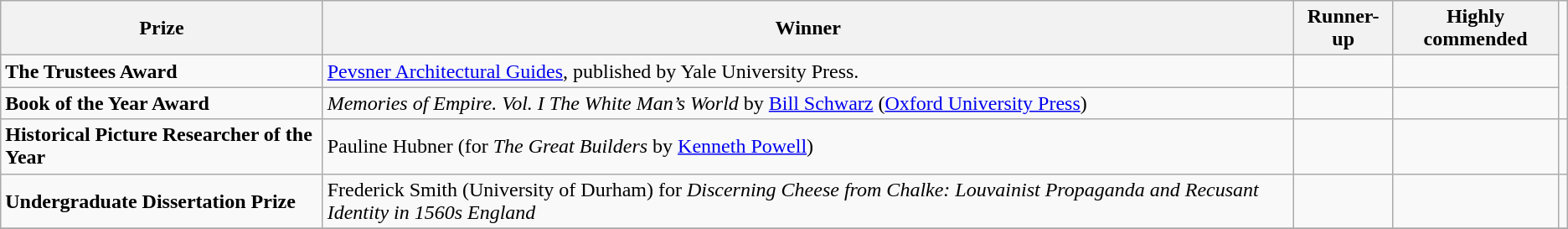<table class="wikitable">
<tr>
<th>Prize</th>
<th>Winner</th>
<th>Runner-up</th>
<th>Highly commended</th>
</tr>
<tr>
<td><strong>The Trustees Award</strong></td>
<td><a href='#'>Pevsner Architectural Guides</a>, published by Yale University Press.</td>
<td></td>
<td></td>
</tr>
<tr>
<td><strong>Book of the Year Award</strong></td>
<td><em>Memories of Empire. Vol. I The White Man’s World</em> by <a href='#'>Bill Schwarz</a> (<a href='#'>Oxford University Press</a>)</td>
<td></td>
<td></td>
</tr>
<tr>
<td><strong>Historical Picture Researcher of the Year</strong></td>
<td>Pauline Hubner (for <em>The Great Builders</em> by <a href='#'>Kenneth Powell</a>)</td>
<td></td>
<td></td>
<td></td>
</tr>
<tr>
<td><strong>Undergraduate Dissertation Prize</strong></td>
<td>Frederick Smith (University of Durham) for <em>Discerning Cheese from Chalke: Louvainist Propaganda and Recusant Identity in 1560s England</em></td>
<td></td>
<td></td>
<td></td>
</tr>
<tr>
</tr>
</table>
